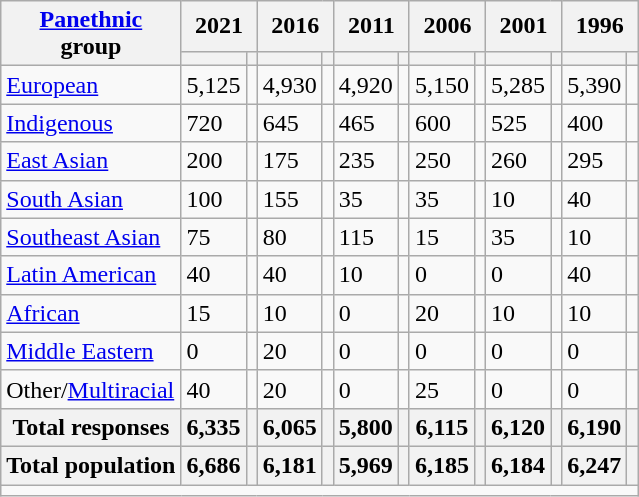<table class="wikitable collapsible sortable">
<tr>
<th rowspan="2"><a href='#'>Panethnic</a><br>group</th>
<th colspan="2">2021</th>
<th colspan="2">2016</th>
<th colspan="2">2011</th>
<th colspan="2">2006</th>
<th colspan="2">2001</th>
<th colspan="2">1996</th>
</tr>
<tr>
<th><a href='#'></a></th>
<th></th>
<th></th>
<th></th>
<th></th>
<th></th>
<th></th>
<th></th>
<th></th>
<th></th>
<th></th>
<th></th>
</tr>
<tr>
<td><a href='#'>European</a></td>
<td>5,125</td>
<td></td>
<td>4,930</td>
<td></td>
<td>4,920</td>
<td></td>
<td>5,150</td>
<td></td>
<td>5,285</td>
<td></td>
<td>5,390</td>
<td></td>
</tr>
<tr>
<td><a href='#'>Indigenous</a></td>
<td>720</td>
<td></td>
<td>645</td>
<td></td>
<td>465</td>
<td></td>
<td>600</td>
<td></td>
<td>525</td>
<td></td>
<td>400</td>
<td></td>
</tr>
<tr>
<td><a href='#'>East Asian</a></td>
<td>200</td>
<td></td>
<td>175</td>
<td></td>
<td>235</td>
<td></td>
<td>250</td>
<td></td>
<td>260</td>
<td></td>
<td>295</td>
<td></td>
</tr>
<tr>
<td><a href='#'>South Asian</a></td>
<td>100</td>
<td></td>
<td>155</td>
<td></td>
<td>35</td>
<td></td>
<td>35</td>
<td></td>
<td>10</td>
<td></td>
<td>40</td>
<td></td>
</tr>
<tr>
<td><a href='#'>Southeast Asian</a></td>
<td>75</td>
<td></td>
<td>80</td>
<td></td>
<td>115</td>
<td></td>
<td>15</td>
<td></td>
<td>35</td>
<td></td>
<td>10</td>
<td></td>
</tr>
<tr>
<td><a href='#'>Latin American</a></td>
<td>40</td>
<td></td>
<td>40</td>
<td></td>
<td>10</td>
<td></td>
<td>0</td>
<td></td>
<td>0</td>
<td></td>
<td>40</td>
<td></td>
</tr>
<tr>
<td><a href='#'>African</a></td>
<td>15</td>
<td></td>
<td>10</td>
<td></td>
<td>0</td>
<td></td>
<td>20</td>
<td></td>
<td>10</td>
<td></td>
<td>10</td>
<td></td>
</tr>
<tr>
<td><a href='#'>Middle Eastern</a></td>
<td>0</td>
<td></td>
<td>20</td>
<td></td>
<td>0</td>
<td></td>
<td>0</td>
<td></td>
<td>0</td>
<td></td>
<td>0</td>
<td></td>
</tr>
<tr>
<td>Other/<a href='#'>Multiracial</a></td>
<td>40</td>
<td></td>
<td>20</td>
<td></td>
<td>0</td>
<td></td>
<td>25</td>
<td></td>
<td>0</td>
<td></td>
<td>0</td>
<td></td>
</tr>
<tr>
<th>Total responses</th>
<th>6,335</th>
<th></th>
<th>6,065</th>
<th></th>
<th>5,800</th>
<th></th>
<th>6,115</th>
<th></th>
<th>6,120</th>
<th></th>
<th>6,190</th>
<th></th>
</tr>
<tr>
<th>Total population</th>
<th>6,686</th>
<th></th>
<th>6,181</th>
<th></th>
<th>5,969</th>
<th></th>
<th>6,185</th>
<th></th>
<th>6,184</th>
<th></th>
<th>6,247</th>
<th></th>
</tr>
<tr class="sortbottom">
<td colspan="15"></td>
</tr>
</table>
